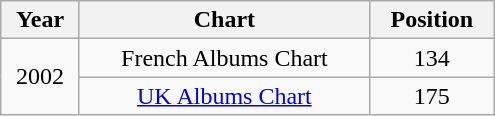<table class="wikitable" width="330px">
<tr>
<th align="center">Year</th>
<th align="center">Chart</th>
<th align="center">Position</th>
</tr>
<tr>
<td align="center"; rowspan="2">2002</td>
<td align="center">French Albums Chart</td>
<td align="center">134</td>
</tr>
<tr>
<td align="center"><a href='#'>UK Albums Chart</a></td>
<td align="center">175</td>
</tr>
</table>
